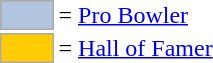<table>
<tr>
<td style="background-color:lightsteelblue; border:1px solid #aaaaaa; width:2em;"></td>
<td>= <a href='#'>Pro Bowler</a></td>
</tr>
<tr>
<td style="background-color:#FFCC00; border:1px solid #aaaaaa; width:2em;"></td>
<td>= <a href='#'>Hall of Famer</a></td>
</tr>
</table>
